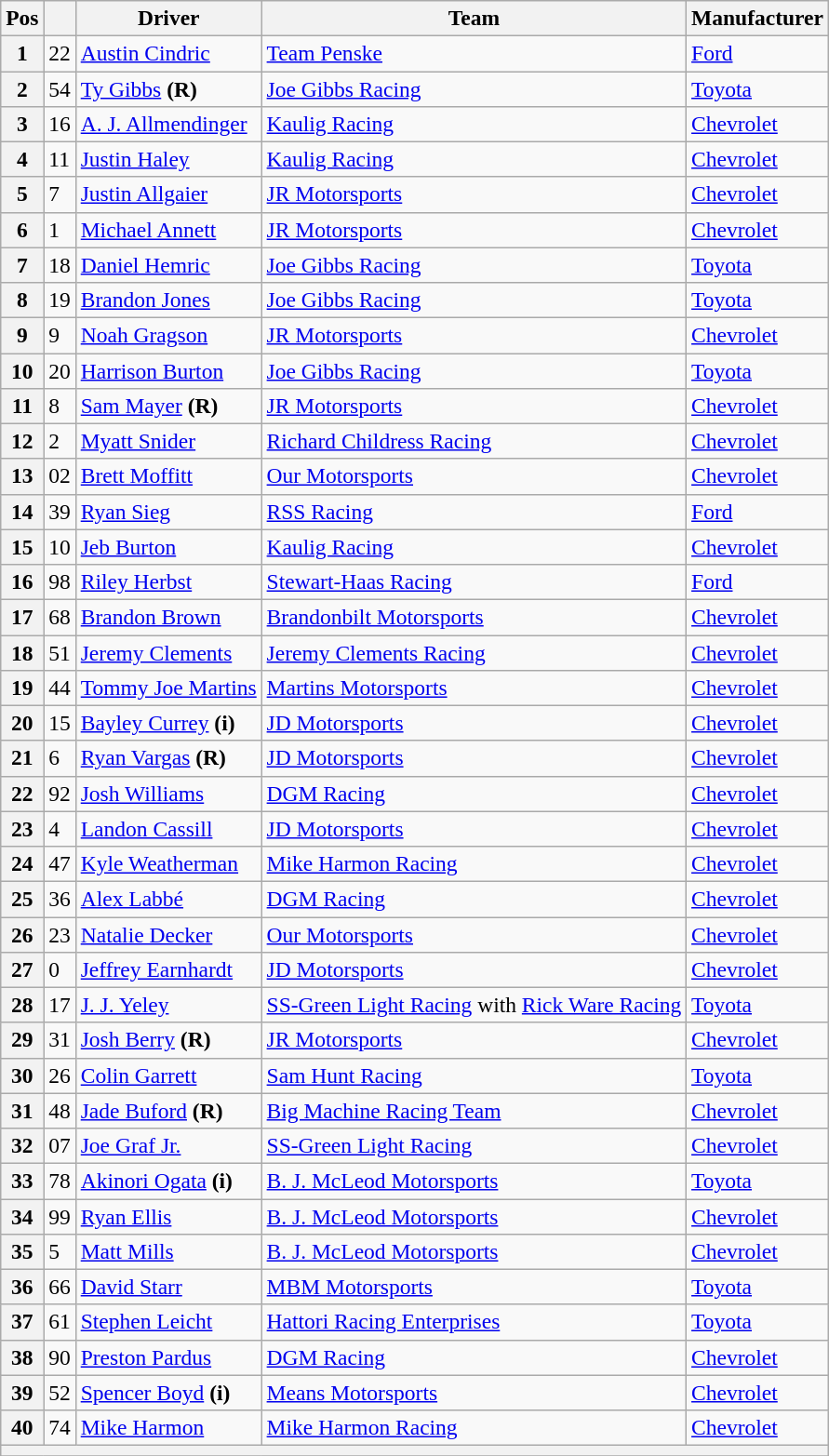<table class="wikitable" style="font-size:98%">
<tr>
<th>Pos</th>
<th></th>
<th>Driver</th>
<th>Team</th>
<th>Manufacturer</th>
</tr>
<tr>
<th>1</th>
<td>22</td>
<td><a href='#'>Austin Cindric</a></td>
<td><a href='#'>Team Penske</a></td>
<td><a href='#'>Ford</a></td>
</tr>
<tr>
<th>2</th>
<td>54</td>
<td><a href='#'>Ty Gibbs</a> <strong>(R)</strong></td>
<td><a href='#'>Joe Gibbs Racing</a></td>
<td><a href='#'>Toyota</a></td>
</tr>
<tr>
<th>3</th>
<td>16</td>
<td><a href='#'>A. J. Allmendinger</a></td>
<td><a href='#'>Kaulig Racing</a></td>
<td><a href='#'>Chevrolet</a></td>
</tr>
<tr>
<th>4</th>
<td>11</td>
<td><a href='#'>Justin Haley</a></td>
<td><a href='#'>Kaulig Racing</a></td>
<td><a href='#'>Chevrolet</a></td>
</tr>
<tr>
<th>5</th>
<td>7</td>
<td><a href='#'>Justin Allgaier</a></td>
<td><a href='#'>JR Motorsports</a></td>
<td><a href='#'>Chevrolet</a></td>
</tr>
<tr>
<th>6</th>
<td>1</td>
<td><a href='#'>Michael Annett</a></td>
<td><a href='#'>JR Motorsports</a></td>
<td><a href='#'>Chevrolet</a></td>
</tr>
<tr>
<th>7</th>
<td>18</td>
<td><a href='#'>Daniel Hemric</a></td>
<td><a href='#'>Joe Gibbs Racing</a></td>
<td><a href='#'>Toyota</a></td>
</tr>
<tr>
<th>8</th>
<td>19</td>
<td><a href='#'>Brandon Jones</a></td>
<td><a href='#'>Joe Gibbs Racing</a></td>
<td><a href='#'>Toyota</a></td>
</tr>
<tr>
<th>9</th>
<td>9</td>
<td><a href='#'>Noah Gragson</a></td>
<td><a href='#'>JR Motorsports</a></td>
<td><a href='#'>Chevrolet</a></td>
</tr>
<tr>
<th>10</th>
<td>20</td>
<td><a href='#'>Harrison Burton</a></td>
<td><a href='#'>Joe Gibbs Racing</a></td>
<td><a href='#'>Toyota</a></td>
</tr>
<tr>
<th>11</th>
<td>8</td>
<td><a href='#'>Sam Mayer</a> <strong>(R)</strong></td>
<td><a href='#'>JR Motorsports</a></td>
<td><a href='#'>Chevrolet</a></td>
</tr>
<tr>
<th>12</th>
<td>2</td>
<td><a href='#'>Myatt Snider</a></td>
<td><a href='#'>Richard Childress Racing</a></td>
<td><a href='#'>Chevrolet</a></td>
</tr>
<tr>
<th>13</th>
<td>02</td>
<td><a href='#'>Brett Moffitt</a></td>
<td><a href='#'>Our Motorsports</a></td>
<td><a href='#'>Chevrolet</a></td>
</tr>
<tr>
<th>14</th>
<td>39</td>
<td><a href='#'>Ryan Sieg</a></td>
<td><a href='#'>RSS Racing</a></td>
<td><a href='#'>Ford</a></td>
</tr>
<tr>
<th>15</th>
<td>10</td>
<td><a href='#'>Jeb Burton</a></td>
<td><a href='#'>Kaulig Racing</a></td>
<td><a href='#'>Chevrolet</a></td>
</tr>
<tr>
<th>16</th>
<td>98</td>
<td><a href='#'>Riley Herbst</a></td>
<td><a href='#'>Stewart-Haas Racing</a></td>
<td><a href='#'>Ford</a></td>
</tr>
<tr>
<th>17</th>
<td>68</td>
<td><a href='#'>Brandon Brown</a></td>
<td><a href='#'>Brandonbilt Motorsports</a></td>
<td><a href='#'>Chevrolet</a></td>
</tr>
<tr>
<th>18</th>
<td>51</td>
<td><a href='#'>Jeremy Clements</a></td>
<td><a href='#'>Jeremy Clements Racing</a></td>
<td><a href='#'>Chevrolet</a></td>
</tr>
<tr>
<th>19</th>
<td>44</td>
<td><a href='#'>Tommy Joe Martins</a></td>
<td><a href='#'>Martins Motorsports</a></td>
<td><a href='#'>Chevrolet</a></td>
</tr>
<tr>
<th>20</th>
<td>15</td>
<td><a href='#'>Bayley Currey</a> <strong>(i)</strong></td>
<td><a href='#'>JD Motorsports</a></td>
<td><a href='#'>Chevrolet</a></td>
</tr>
<tr>
<th>21</th>
<td>6</td>
<td><a href='#'>Ryan Vargas</a> <strong>(R)</strong></td>
<td><a href='#'>JD Motorsports</a></td>
<td><a href='#'>Chevrolet</a></td>
</tr>
<tr>
<th>22</th>
<td>92</td>
<td><a href='#'>Josh Williams</a></td>
<td><a href='#'>DGM Racing</a></td>
<td><a href='#'>Chevrolet</a></td>
</tr>
<tr>
<th>23</th>
<td>4</td>
<td><a href='#'>Landon Cassill</a></td>
<td><a href='#'>JD Motorsports</a></td>
<td><a href='#'>Chevrolet</a></td>
</tr>
<tr>
<th>24</th>
<td>47</td>
<td><a href='#'>Kyle Weatherman</a></td>
<td><a href='#'>Mike Harmon Racing</a></td>
<td><a href='#'>Chevrolet</a></td>
</tr>
<tr>
<th>25</th>
<td>36</td>
<td><a href='#'>Alex Labbé</a></td>
<td><a href='#'>DGM Racing</a></td>
<td><a href='#'>Chevrolet</a></td>
</tr>
<tr>
<th>26</th>
<td>23</td>
<td><a href='#'>Natalie Decker</a></td>
<td><a href='#'>Our Motorsports</a></td>
<td><a href='#'>Chevrolet</a></td>
</tr>
<tr>
<th>27</th>
<td>0</td>
<td><a href='#'>Jeffrey Earnhardt</a></td>
<td><a href='#'>JD Motorsports</a></td>
<td><a href='#'>Chevrolet</a></td>
</tr>
<tr>
<th>28</th>
<td>17</td>
<td><a href='#'>J. J. Yeley</a></td>
<td><a href='#'>SS-Green Light Racing</a> with <a href='#'>Rick Ware Racing</a></td>
<td><a href='#'>Toyota</a></td>
</tr>
<tr>
<th>29</th>
<td>31</td>
<td><a href='#'>Josh Berry</a> <strong>(R)</strong></td>
<td><a href='#'>JR Motorsports</a></td>
<td><a href='#'>Chevrolet</a></td>
</tr>
<tr>
<th>30</th>
<td>26</td>
<td><a href='#'>Colin Garrett</a></td>
<td><a href='#'>Sam Hunt Racing</a></td>
<td><a href='#'>Toyota</a></td>
</tr>
<tr>
<th>31</th>
<td>48</td>
<td><a href='#'>Jade Buford</a> <strong>(R)</strong></td>
<td><a href='#'>Big Machine Racing Team</a></td>
<td><a href='#'>Chevrolet</a></td>
</tr>
<tr>
<th>32</th>
<td>07</td>
<td><a href='#'>Joe Graf Jr.</a></td>
<td><a href='#'>SS-Green Light Racing</a></td>
<td><a href='#'>Chevrolet</a></td>
</tr>
<tr>
<th>33</th>
<td>78</td>
<td><a href='#'>Akinori Ogata</a> <strong>(i)</strong></td>
<td><a href='#'>B. J. McLeod Motorsports</a></td>
<td><a href='#'>Toyota</a></td>
</tr>
<tr>
<th>34</th>
<td>99</td>
<td><a href='#'>Ryan Ellis</a></td>
<td><a href='#'>B. J. McLeod Motorsports</a></td>
<td><a href='#'>Chevrolet</a></td>
</tr>
<tr>
<th>35</th>
<td>5</td>
<td><a href='#'>Matt Mills</a></td>
<td><a href='#'>B. J. McLeod Motorsports</a></td>
<td><a href='#'>Chevrolet</a></td>
</tr>
<tr>
<th>36</th>
<td>66</td>
<td><a href='#'>David Starr</a></td>
<td><a href='#'>MBM Motorsports</a></td>
<td><a href='#'>Toyota</a></td>
</tr>
<tr>
<th>37</th>
<td>61</td>
<td><a href='#'>Stephen Leicht</a></td>
<td><a href='#'>Hattori Racing Enterprises</a></td>
<td><a href='#'>Toyota</a></td>
</tr>
<tr>
<th>38</th>
<td>90</td>
<td><a href='#'>Preston Pardus</a></td>
<td><a href='#'>DGM Racing</a></td>
<td><a href='#'>Chevrolet</a></td>
</tr>
<tr>
<th>39</th>
<td>52</td>
<td><a href='#'>Spencer Boyd</a> <strong>(i)</strong></td>
<td><a href='#'>Means Motorsports</a></td>
<td><a href='#'>Chevrolet</a></td>
</tr>
<tr>
<th>40</th>
<td>74</td>
<td><a href='#'>Mike Harmon</a></td>
<td><a href='#'>Mike Harmon Racing</a></td>
<td><a href='#'>Chevrolet</a></td>
</tr>
<tr>
<th colspan="6"></th>
</tr>
<tr>
</tr>
</table>
